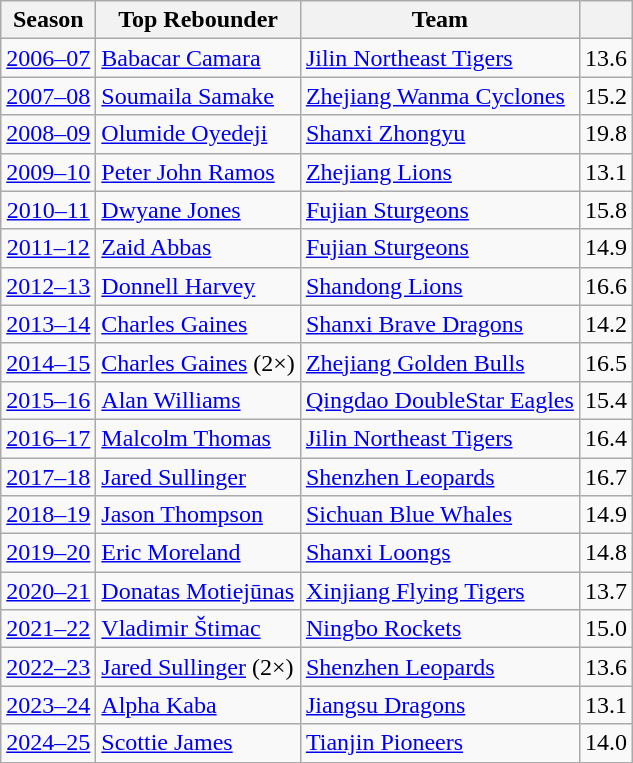<table class="wikitable sortable" style="text-align:left;">
<tr>
<th>Season</th>
<th>Top Rebounder</th>
<th>Team</th>
<th></th>
</tr>
<tr>
<td style="text-align:center;"><a href='#'>2006–07</a></td>
<td> <a href='#'>Babacar Camara</a></td>
<td><a href='#'>Jilin Northeast Tigers</a></td>
<td style="text-align:center;">13.6</td>
</tr>
<tr>
<td style="text-align:center;"><a href='#'>2007–08</a></td>
<td> <a href='#'>Soumaila Samake</a></td>
<td><a href='#'>Zhejiang Wanma Cyclones</a></td>
<td style="text-align:center;">15.2</td>
</tr>
<tr>
<td style="text-align:center;"><a href='#'>2008–09</a></td>
<td> <a href='#'>Olumide Oyedeji</a></td>
<td><a href='#'>Shanxi Zhongyu</a></td>
<td style="text-align:center;">19.8</td>
</tr>
<tr>
<td style="text-align:center;"><a href='#'>2009–10</a></td>
<td> <a href='#'>Peter John Ramos</a></td>
<td><a href='#'>Zhejiang Lions</a></td>
<td style="text-align:center;">13.1</td>
</tr>
<tr>
<td style="text-align:center;"><a href='#'>2010–11</a></td>
<td> <a href='#'>Dwyane Jones</a></td>
<td><a href='#'>Fujian Sturgeons</a></td>
<td style="text-align:center;">15.8</td>
</tr>
<tr>
<td style="text-align:center;"><a href='#'>2011–12</a></td>
<td> <a href='#'>Zaid Abbas</a></td>
<td><a href='#'>Fujian Sturgeons</a></td>
<td style="text-align:center;">14.9</td>
</tr>
<tr>
<td style="text-align:center;"><a href='#'>2012–13</a></td>
<td> <a href='#'>Donnell Harvey</a></td>
<td><a href='#'>Shandong Lions</a></td>
<td style="text-align:center;">16.6</td>
</tr>
<tr>
<td style="text-align:center;"><a href='#'>2013–14</a></td>
<td> <a href='#'>Charles Gaines</a></td>
<td><a href='#'>Shanxi Brave Dragons</a></td>
<td style="text-align:center;">14.2</td>
</tr>
<tr>
<td style="text-align:center;"><a href='#'>2014–15</a></td>
<td> <a href='#'>Charles Gaines</a> (2×) </td>
<td><a href='#'>Zhejiang Golden Bulls</a></td>
<td style="text-align:center;">16.5</td>
</tr>
<tr>
<td style="text-align:center;"><a href='#'>2015–16</a></td>
<td> <a href='#'>Alan Williams</a></td>
<td><a href='#'>Qingdao DoubleStar Eagles</a></td>
<td style="text-align:center;">15.4</td>
</tr>
<tr>
<td style="text-align:center;"><a href='#'>2016–17</a></td>
<td> <a href='#'>Malcolm Thomas</a></td>
<td><a href='#'>Jilin Northeast Tigers</a></td>
<td style="text-align:center;">16.4</td>
</tr>
<tr>
<td style="text-align:center;"><a href='#'>2017–18</a></td>
<td> <a href='#'>Jared Sullinger</a></td>
<td><a href='#'>Shenzhen Leopards</a></td>
<td style="text-align:center;">16.7</td>
</tr>
<tr>
<td style="text-align:center;"><a href='#'>2018–19</a></td>
<td> <a href='#'>Jason Thompson</a></td>
<td><a href='#'>Sichuan Blue Whales</a></td>
<td style="text-align:center;">14.9</td>
</tr>
<tr>
<td style="text-align:center;"><a href='#'>2019–20</a></td>
<td> <a href='#'>Eric Moreland</a></td>
<td><a href='#'>Shanxi Loongs</a></td>
<td style="text-align:center;">14.8</td>
</tr>
<tr>
<td style="text-align:center;"><a href='#'>2020–21</a></td>
<td> <a href='#'>Donatas Motiejūnas</a></td>
<td><a href='#'>Xinjiang Flying Tigers</a></td>
<td style="text-align:center;">13.7</td>
</tr>
<tr>
<td style="text-align:center;"><a href='#'>2021–22</a></td>
<td> <a href='#'>Vladimir Štimac</a></td>
<td><a href='#'>Ningbo Rockets</a></td>
<td style="text-align:center;">15.0</td>
</tr>
<tr>
<td style="text-align:center;"><a href='#'>2022–23</a></td>
<td> <a href='#'>Jared Sullinger</a> (2×)</td>
<td><a href='#'>Shenzhen Leopards</a></td>
<td style="text-align:center;">13.6</td>
</tr>
<tr>
<td style="text-align:center;"><a href='#'>2023–24</a></td>
<td> <a href='#'>Alpha Kaba</a></td>
<td><a href='#'>Jiangsu Dragons</a></td>
<td style="text-align:center;">13.1</td>
</tr>
<tr>
<td style="text-align:center;"><a href='#'>2024–25</a></td>
<td> <a href='#'>Scottie James</a></td>
<td><a href='#'>Tianjin Pioneers</a></td>
<td style="text-align:center;">14.0</td>
</tr>
</table>
